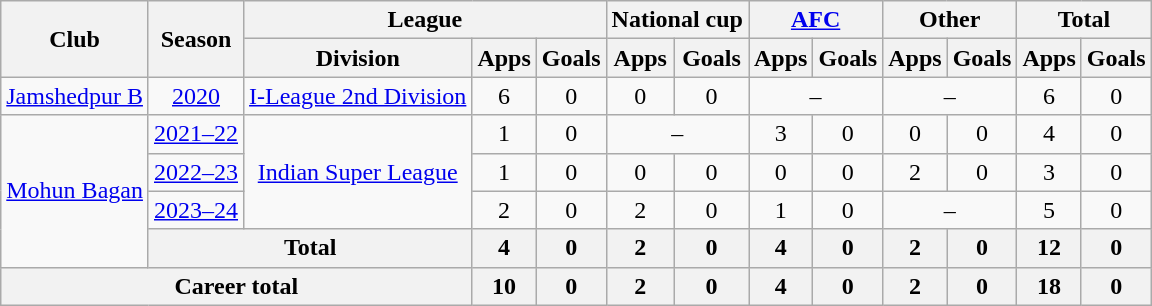<table class="wikitable" style="text-align: center;">
<tr>
<th rowspan="2">Club</th>
<th rowspan="2">Season</th>
<th colspan="3">League</th>
<th colspan="2">National cup </th>
<th colspan="2"><a href='#'>AFC</a></th>
<th colspan="2">Other</th>
<th colspan="2">Total</th>
</tr>
<tr>
<th>Division</th>
<th>Apps</th>
<th>Goals</th>
<th>Apps</th>
<th>Goals</th>
<th>Apps</th>
<th>Goals</th>
<th>Apps</th>
<th>Goals</th>
<th>Apps</th>
<th>Goals</th>
</tr>
<tr>
<td rowspan="1"><a href='#'>Jamshedpur B</a></td>
<td><a href='#'>2020</a></td>
<td rowspan="1"><a href='#'>I-League 2nd Division</a></td>
<td>6</td>
<td>0</td>
<td>0</td>
<td>0</td>
<td colspan="2">–</td>
<td colspan="2">–</td>
<td>6</td>
<td>0</td>
</tr>
<tr>
<td rowspan="4"><a href='#'>Mohun Bagan</a></td>
<td><a href='#'>2021–22</a></td>
<td rowspan="3"><a href='#'>Indian Super League</a></td>
<td>1</td>
<td>0</td>
<td colspan="2">–</td>
<td>3</td>
<td>0</td>
<td>0</td>
<td>0</td>
<td>4</td>
<td>0</td>
</tr>
<tr>
<td><a href='#'>2022–23</a></td>
<td>1</td>
<td>0</td>
<td>0</td>
<td>0</td>
<td>0</td>
<td>0</td>
<td>2</td>
<td>0</td>
<td>3</td>
<td>0</td>
</tr>
<tr>
<td><a href='#'>2023–24</a></td>
<td>2</td>
<td>0</td>
<td>2</td>
<td>0</td>
<td>1</td>
<td>0</td>
<td colspan="2">–</td>
<td>5</td>
<td>0</td>
</tr>
<tr>
<th colspan="2">Total</th>
<th>4</th>
<th>0</th>
<th>2</th>
<th>0</th>
<th>4</th>
<th>0</th>
<th>2</th>
<th>0</th>
<th>12</th>
<th>0</th>
</tr>
<tr>
<th colspan="3">Career total</th>
<th>10</th>
<th>0</th>
<th>2</th>
<th>0</th>
<th>4</th>
<th>0</th>
<th>2</th>
<th>0</th>
<th>18</th>
<th>0</th>
</tr>
</table>
